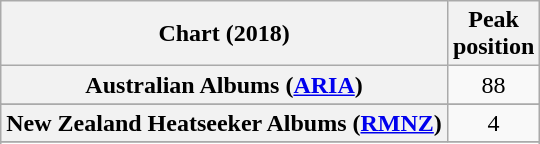<table class="wikitable sortable plainrowheaders" style="text-align:center">
<tr>
<th scope="col">Chart (2018)</th>
<th scope="col">Peak<br> position</th>
</tr>
<tr>
<th scope="row">Australian Albums (<a href='#'>ARIA</a>)</th>
<td>88</td>
</tr>
<tr>
</tr>
<tr>
<th scope="row">New Zealand Heatseeker Albums (<a href='#'>RMNZ</a>)</th>
<td>4</td>
</tr>
<tr>
</tr>
<tr>
</tr>
<tr>
</tr>
<tr>
</tr>
<tr>
</tr>
<tr>
</tr>
</table>
